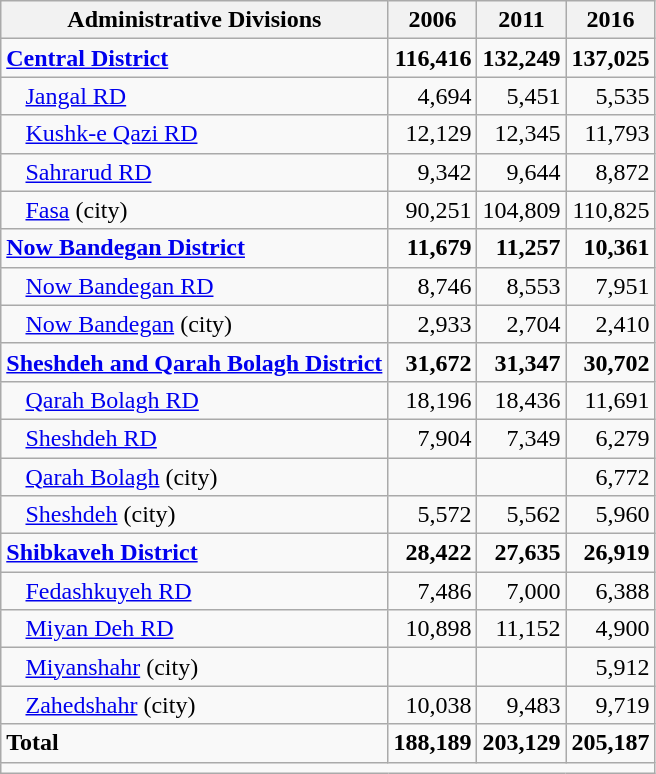<table class="wikitable">
<tr>
<th>Administrative Divisions</th>
<th>2006</th>
<th>2011</th>
<th>2016</th>
</tr>
<tr>
<td><strong><a href='#'>Central District</a></strong></td>
<td style="text-align: right;"><strong>116,416</strong></td>
<td style="text-align: right;"><strong>132,249</strong></td>
<td style="text-align: right;"><strong>137,025</strong></td>
</tr>
<tr>
<td style="padding-left: 1em;"><a href='#'>Jangal RD</a></td>
<td style="text-align: right;">4,694</td>
<td style="text-align: right;">5,451</td>
<td style="text-align: right;">5,535</td>
</tr>
<tr>
<td style="padding-left: 1em;"><a href='#'>Kushk-e Qazi RD</a></td>
<td style="text-align: right;">12,129</td>
<td style="text-align: right;">12,345</td>
<td style="text-align: right;">11,793</td>
</tr>
<tr>
<td style="padding-left: 1em;"><a href='#'>Sahrarud RD</a></td>
<td style="text-align: right;">9,342</td>
<td style="text-align: right;">9,644</td>
<td style="text-align: right;">8,872</td>
</tr>
<tr>
<td style="padding-left: 1em;"><a href='#'>Fasa</a> (city)</td>
<td style="text-align: right;">90,251</td>
<td style="text-align: right;">104,809</td>
<td style="text-align: right;">110,825</td>
</tr>
<tr>
<td><strong><a href='#'>Now Bandegan District</a></strong></td>
<td style="text-align: right;"><strong>11,679</strong></td>
<td style="text-align: right;"><strong>11,257</strong></td>
<td style="text-align: right;"><strong>10,361</strong></td>
</tr>
<tr>
<td style="padding-left: 1em;"><a href='#'>Now Bandegan RD</a></td>
<td style="text-align: right;">8,746</td>
<td style="text-align: right;">8,553</td>
<td style="text-align: right;">7,951</td>
</tr>
<tr>
<td style="padding-left: 1em;"><a href='#'>Now Bandegan</a> (city)</td>
<td style="text-align: right;">2,933</td>
<td style="text-align: right;">2,704</td>
<td style="text-align: right;">2,410</td>
</tr>
<tr>
<td><strong><a href='#'>Sheshdeh and Qarah Bolagh District</a></strong></td>
<td style="text-align: right;"><strong>31,672</strong></td>
<td style="text-align: right;"><strong>31,347</strong></td>
<td style="text-align: right;"><strong>30,702</strong></td>
</tr>
<tr>
<td style="padding-left: 1em;"><a href='#'>Qarah Bolagh RD</a></td>
<td style="text-align: right;">18,196</td>
<td style="text-align: right;">18,436</td>
<td style="text-align: right;">11,691</td>
</tr>
<tr>
<td style="padding-left: 1em;"><a href='#'>Sheshdeh RD</a></td>
<td style="text-align: right;">7,904</td>
<td style="text-align: right;">7,349</td>
<td style="text-align: right;">6,279</td>
</tr>
<tr>
<td style="padding-left: 1em;"><a href='#'>Qarah Bolagh</a> (city)</td>
<td style="text-align: right;"></td>
<td style="text-align: right;"></td>
<td style="text-align: right;">6,772</td>
</tr>
<tr>
<td style="padding-left: 1em;"><a href='#'>Sheshdeh</a> (city)</td>
<td style="text-align: right;">5,572</td>
<td style="text-align: right;">5,562</td>
<td style="text-align: right;">5,960</td>
</tr>
<tr>
<td><strong><a href='#'>Shibkaveh District</a></strong></td>
<td style="text-align: right;"><strong>28,422</strong></td>
<td style="text-align: right;"><strong>27,635</strong></td>
<td style="text-align: right;"><strong>26,919</strong></td>
</tr>
<tr>
<td style="padding-left: 1em;"><a href='#'>Fedashkuyeh RD</a></td>
<td style="text-align: right;">7,486</td>
<td style="text-align: right;">7,000</td>
<td style="text-align: right;">6,388</td>
</tr>
<tr>
<td style="padding-left: 1em;"><a href='#'>Miyan Deh RD</a></td>
<td style="text-align: right;">10,898</td>
<td style="text-align: right;">11,152</td>
<td style="text-align: right;">4,900</td>
</tr>
<tr>
<td style="padding-left: 1em;"><a href='#'>Miyanshahr</a> (city)</td>
<td style="text-align: right;"></td>
<td style="text-align: right;"></td>
<td style="text-align: right;">5,912</td>
</tr>
<tr>
<td style="padding-left: 1em;"><a href='#'>Zahedshahr</a> (city)</td>
<td style="text-align: right;">10,038</td>
<td style="text-align: right;">9,483</td>
<td style="text-align: right;">9,719</td>
</tr>
<tr>
<td><strong>Total</strong></td>
<td style="text-align: right;"><strong>188,189</strong></td>
<td style="text-align: right;"><strong>203,129</strong></td>
<td style="text-align: right;"><strong>205,187</strong></td>
</tr>
<tr>
<td colspan=4></td>
</tr>
</table>
